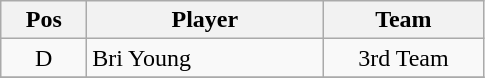<table class="wikitable">
<tr>
<th scope="col" width="50">Pos</th>
<th scope="col" width="150">Player</th>
<th scope="col" width="100">Team</th>
</tr>
<tr>
<td align="center">D</td>
<td>Bri Young</td>
<td align="center">3rd Team</td>
</tr>
<tr>
</tr>
</table>
